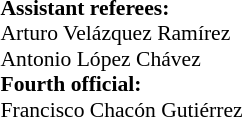<table width=50% style="font-size: 90%">
<tr>
<td><br><strong>Assistant referees:</strong>
<br> Arturo Velázquez Ramírez 
<br> Antonio López Chávez 
<br><strong>Fourth official:</strong>
<br> Francisco Chacón Gutiérrez</td>
</tr>
</table>
